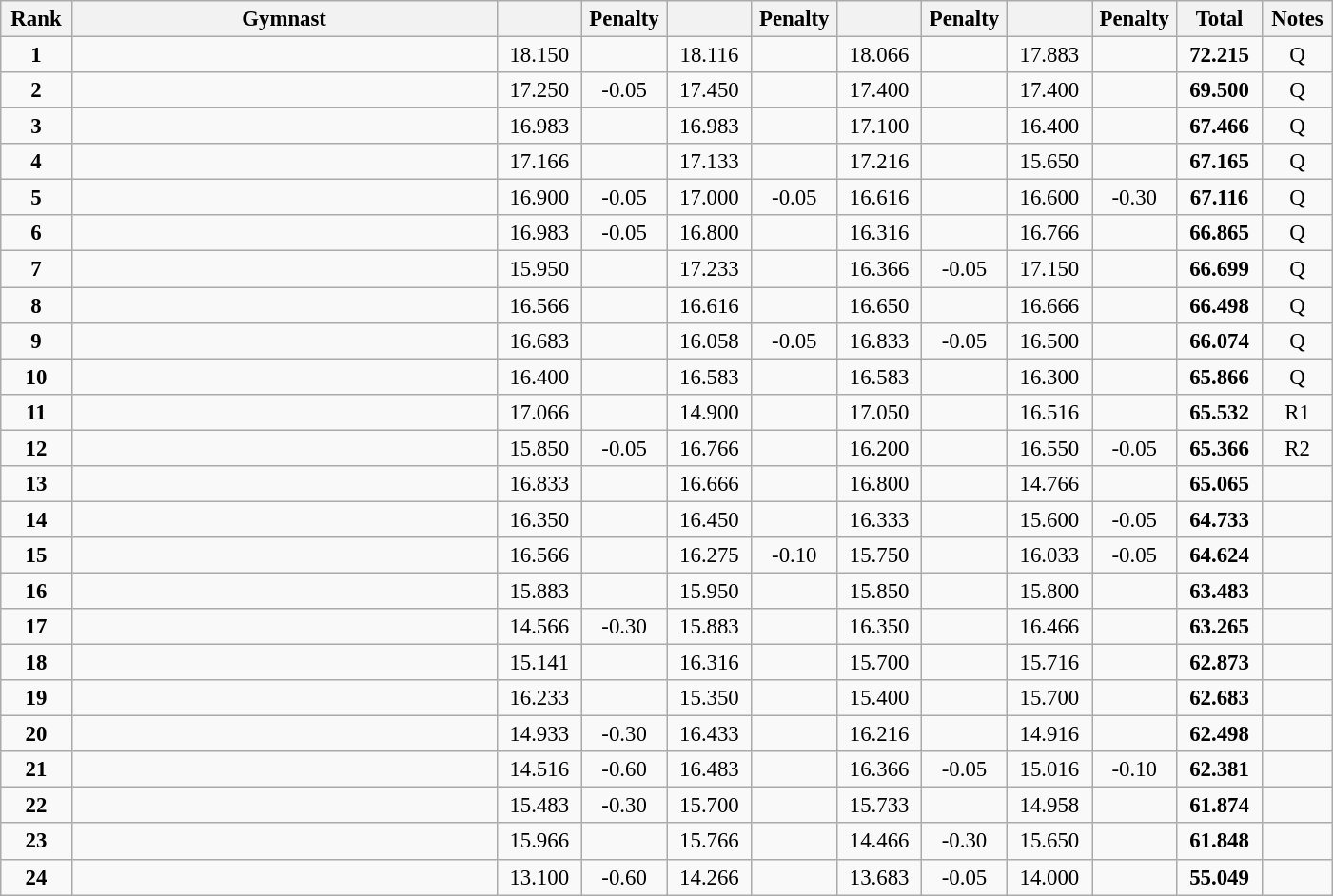<table class="wikitable sortable" style="text-align:center; font-size:95%">
<tr>
<th rowspan="1" width="5%">Rank</th>
<th rowspan="1" width="30%">Gymnast</th>
<th colspan="1" width="6%"></th>
<th colspan="1" width="6%">Penalty</th>
<th colspan="1" width="6%"></th>
<th colspan="1" width="6%">Penalty</th>
<th colspan="1" width="6%"></th>
<th colspan="1" width="6%">Penalty</th>
<th colspan="1" width="6%"></th>
<th colspan="1" width="6%">Penalty</th>
<th rowspan="1" width="6%">Total</th>
<th rowspan="1" width="5%">Notes</th>
</tr>
<tr>
<td><strong>1</strong></td>
<td align=left></td>
<td>18.150</td>
<td></td>
<td>18.116</td>
<td></td>
<td>18.066</td>
<td></td>
<td>17.883</td>
<td></td>
<td><strong>72.215</strong></td>
<td>Q</td>
</tr>
<tr>
<td><strong>2</strong></td>
<td align=left></td>
<td>17.250</td>
<td>-0.05</td>
<td>17.450</td>
<td></td>
<td>17.400</td>
<td></td>
<td>17.400</td>
<td></td>
<td><strong>69.500</strong></td>
<td>Q</td>
</tr>
<tr>
<td><strong>3</strong></td>
<td align=left></td>
<td>16.983</td>
<td></td>
<td>16.983</td>
<td></td>
<td>17.100</td>
<td></td>
<td>16.400</td>
<td></td>
<td><strong>67.466</strong></td>
<td>Q</td>
</tr>
<tr>
<td><strong>4</strong></td>
<td align=left></td>
<td>17.166</td>
<td></td>
<td>17.133</td>
<td></td>
<td>17.216</td>
<td></td>
<td>15.650</td>
<td></td>
<td><strong>67.165</strong></td>
<td>Q</td>
</tr>
<tr>
<td><strong>5</strong></td>
<td align=left></td>
<td>16.900</td>
<td>-0.05</td>
<td>17.000</td>
<td>-0.05</td>
<td>16.616</td>
<td></td>
<td>16.600</td>
<td>-0.30</td>
<td><strong>67.116</strong></td>
<td>Q</td>
</tr>
<tr>
<td><strong>6</strong></td>
<td align=left></td>
<td>16.983</td>
<td>-0.05</td>
<td>16.800</td>
<td></td>
<td>16.316</td>
<td></td>
<td>16.766</td>
<td></td>
<td><strong>66.865</strong></td>
<td>Q</td>
</tr>
<tr>
<td><strong>7</strong></td>
<td align=left></td>
<td>15.950</td>
<td></td>
<td>17.233</td>
<td></td>
<td>16.366</td>
<td>-0.05</td>
<td>17.150</td>
<td></td>
<td><strong>66.699</strong></td>
<td>Q</td>
</tr>
<tr>
<td><strong>8</strong></td>
<td align=left></td>
<td>16.566</td>
<td></td>
<td>16.616</td>
<td></td>
<td>16.650</td>
<td></td>
<td>16.666</td>
<td></td>
<td><strong>66.498</strong></td>
<td>Q</td>
</tr>
<tr>
<td><strong>9</strong></td>
<td align=left></td>
<td>16.683</td>
<td></td>
<td>16.058</td>
<td>-0.05</td>
<td>16.833</td>
<td>-0.05</td>
<td>16.500</td>
<td></td>
<td><strong>66.074</strong></td>
<td>Q</td>
</tr>
<tr>
<td><strong>10</strong></td>
<td align=left></td>
<td>16.400</td>
<td></td>
<td>16.583</td>
<td></td>
<td>16.583</td>
<td></td>
<td>16.300</td>
<td></td>
<td><strong>65.866</strong></td>
<td>Q</td>
</tr>
<tr>
<td><strong>11</strong></td>
<td align=left></td>
<td>17.066</td>
<td></td>
<td>14.900</td>
<td></td>
<td>17.050</td>
<td></td>
<td>16.516</td>
<td></td>
<td><strong>65.532</strong></td>
<td>R1</td>
</tr>
<tr>
<td><strong>12</strong></td>
<td align=left></td>
<td>15.850</td>
<td>-0.05</td>
<td>16.766</td>
<td></td>
<td>16.200</td>
<td></td>
<td>16.550</td>
<td>-0.05</td>
<td><strong>65.366</strong></td>
<td>R2</td>
</tr>
<tr>
<td><strong>13</strong></td>
<td align=left></td>
<td>16.833</td>
<td></td>
<td>16.666</td>
<td></td>
<td>16.800</td>
<td></td>
<td>14.766</td>
<td></td>
<td><strong>65.065</strong></td>
<td></td>
</tr>
<tr>
<td><strong>14</strong></td>
<td align=left></td>
<td>16.350</td>
<td></td>
<td>16.450</td>
<td></td>
<td>16.333</td>
<td></td>
<td>15.600</td>
<td>-0.05</td>
<td><strong>64.733</strong></td>
<td></td>
</tr>
<tr>
<td><strong>15</strong></td>
<td align=left></td>
<td>16.566</td>
<td></td>
<td>16.275</td>
<td>-0.10</td>
<td>15.750</td>
<td></td>
<td>16.033</td>
<td>-0.05</td>
<td><strong>64.624</strong></td>
<td></td>
</tr>
<tr>
<td><strong>16</strong></td>
<td align=left></td>
<td>15.883</td>
<td></td>
<td>15.950</td>
<td></td>
<td>15.850</td>
<td></td>
<td>15.800</td>
<td></td>
<td><strong>63.483</strong></td>
<td></td>
</tr>
<tr>
<td><strong>17</strong></td>
<td align=left></td>
<td>14.566</td>
<td>-0.30</td>
<td>15.883</td>
<td></td>
<td>16.350</td>
<td></td>
<td>16.466</td>
<td></td>
<td><strong>63.265</strong></td>
<td></td>
</tr>
<tr>
<td><strong>18</strong></td>
<td align=left></td>
<td>15.141</td>
<td></td>
<td>16.316</td>
<td></td>
<td>15.700</td>
<td></td>
<td>15.716</td>
<td></td>
<td><strong>62.873</strong></td>
<td></td>
</tr>
<tr>
<td><strong>19</strong></td>
<td align=left></td>
<td>16.233</td>
<td></td>
<td>15.350</td>
<td></td>
<td>15.400</td>
<td></td>
<td>15.700</td>
<td></td>
<td><strong>62.683</strong></td>
<td></td>
</tr>
<tr>
<td><strong>20</strong></td>
<td align=left></td>
<td>14.933</td>
<td>-0.30</td>
<td>16.433</td>
<td></td>
<td>16.216</td>
<td></td>
<td>14.916</td>
<td></td>
<td><strong>62.498</strong></td>
<td></td>
</tr>
<tr>
<td><strong>21</strong></td>
<td align=left></td>
<td>14.516</td>
<td>-0.60</td>
<td>16.483</td>
<td></td>
<td>16.366</td>
<td>-0.05</td>
<td>15.016</td>
<td>-0.10</td>
<td><strong>62.381</strong></td>
<td></td>
</tr>
<tr>
<td><strong>22</strong></td>
<td align=left></td>
<td>15.483</td>
<td>-0.30</td>
<td>15.700</td>
<td></td>
<td>15.733</td>
<td></td>
<td>14.958</td>
<td></td>
<td><strong>61.874</strong></td>
<td></td>
</tr>
<tr>
<td><strong>23</strong></td>
<td align=left></td>
<td>15.966</td>
<td></td>
<td>15.766</td>
<td></td>
<td>14.466</td>
<td>-0.30</td>
<td>15.650</td>
<td></td>
<td><strong>61.848</strong></td>
<td></td>
</tr>
<tr>
<td><strong>24</strong></td>
<td align=left></td>
<td>13.100</td>
<td>-0.60</td>
<td>14.266</td>
<td></td>
<td>13.683</td>
<td>-0.05</td>
<td>14.000</td>
<td></td>
<td><strong>55.049</strong></td>
<td></td>
</tr>
</table>
